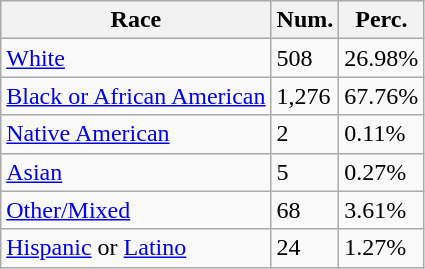<table class="wikitable">
<tr>
<th>Race</th>
<th>Num.</th>
<th>Perc.</th>
</tr>
<tr>
<td><a href='#'>White</a></td>
<td>508</td>
<td>26.98%</td>
</tr>
<tr>
<td><a href='#'>Black or African American</a></td>
<td>1,276</td>
<td>67.76%</td>
</tr>
<tr>
<td><a href='#'>Native American</a></td>
<td>2</td>
<td>0.11%</td>
</tr>
<tr>
<td><a href='#'>Asian</a></td>
<td>5</td>
<td>0.27%</td>
</tr>
<tr>
<td><a href='#'>Other/Mixed</a></td>
<td>68</td>
<td>3.61%</td>
</tr>
<tr>
<td><a href='#'>Hispanic</a> or <a href='#'>Latino</a></td>
<td>24</td>
<td>1.27%</td>
</tr>
</table>
